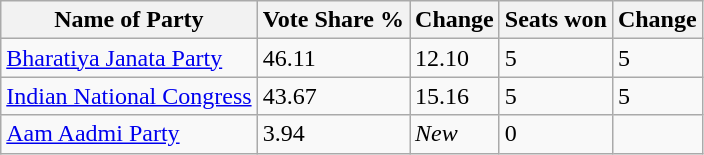<table class="wikitable sortable">
<tr>
<th>Name of Party</th>
<th>Vote Share % </th>
<th>Change</th>
<th>Seats won</th>
<th>Change</th>
</tr>
<tr>
<td><a href='#'>Bharatiya Janata Party</a></td>
<td>46.11</td>
<td> 12.10</td>
<td>5</td>
<td> 5</td>
</tr>
<tr>
<td><a href='#'>Indian National Congress</a></td>
<td>43.67</td>
<td> 15.16</td>
<td>5</td>
<td> 5</td>
</tr>
<tr>
<td><a href='#'>Aam Aadmi Party</a></td>
<td>3.94</td>
<td><em>New</em></td>
<td>0</td>
<td></td>
</tr>
</table>
